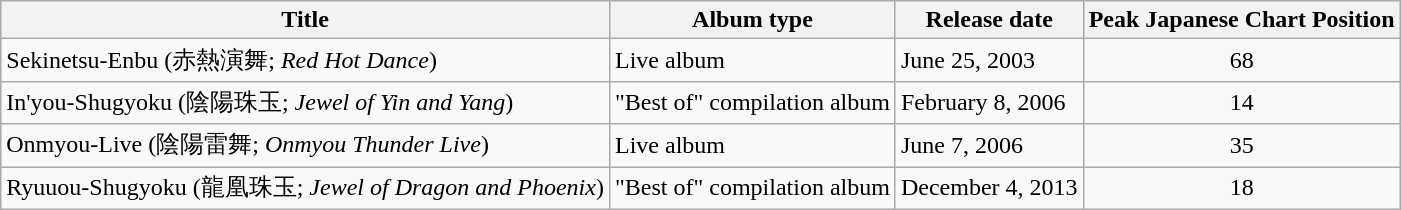<table class="wikitable">
<tr>
<th>Title</th>
<th>Album type</th>
<th>Release date</th>
<th>Peak Japanese Chart Position</th>
</tr>
<tr>
<td>Sekinetsu-Enbu (赤熱演舞; <em>Red Hot Dance</em>)</td>
<td>Live album</td>
<td>June 25, 2003</td>
<td align="center">68</td>
</tr>
<tr>
<td>In'you-Shugyoku (陰陽珠玉; <em>Jewel of Yin and Yang</em>)</td>
<td>"Best of" compilation album</td>
<td>February 8, 2006</td>
<td align="center">14</td>
</tr>
<tr>
<td>Onmyou-Live (陰陽雷舞; <em>Onmyou Thunder Live</em>)</td>
<td>Live album</td>
<td>June 7, 2006</td>
<td align="center">35</td>
</tr>
<tr>
<td>Ryuuou-Shugyoku (龍凰珠玉; <em>Jewel of Dragon and Phoenix</em>)</td>
<td>"Best of" compilation album</td>
<td>December 4, 2013</td>
<td align="center">18</td>
</tr>
</table>
